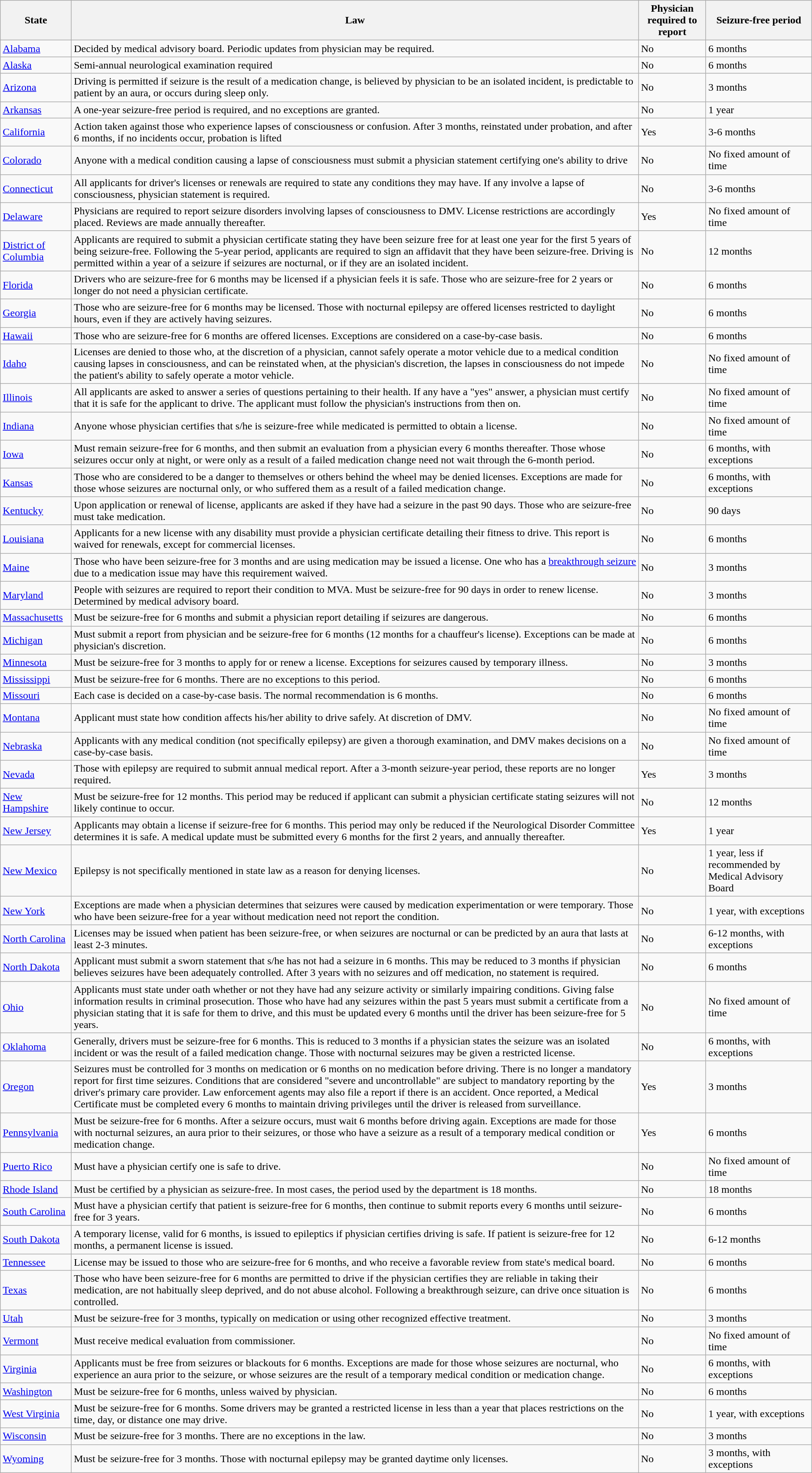<table class="wikitable sortable mw-collapsible mw-collapsed collapsible collapsed">
<tr>
<th>State</th>
<th>Law</th>
<th>Physician required to report</th>
<th>Seizure-free period</th>
</tr>
<tr>
<td><a href='#'>Alabama</a></td>
<td>Decided by medical advisory board. Periodic updates from physician may be required.</td>
<td>No</td>
<td>6 months</td>
</tr>
<tr>
<td><a href='#'>Alaska</a></td>
<td>Semi-annual neurological examination required</td>
<td>No</td>
<td>6 months</td>
</tr>
<tr>
<td><a href='#'>Arizona</a></td>
<td>Driving is permitted if seizure is the result of a medication change, is believed by physician to be an isolated incident, is predictable to patient by an aura, or occurs during sleep only.</td>
<td>No</td>
<td>3 months</td>
</tr>
<tr>
<td><a href='#'>Arkansas</a></td>
<td>A one-year seizure-free period is required, and no exceptions are granted.</td>
<td>No</td>
<td>1 year</td>
</tr>
<tr>
<td><a href='#'>California</a></td>
<td>Action taken against those who experience lapses of consciousness or confusion. After 3 months, reinstated under probation, and after 6 months, if no incidents occur, probation is lifted</td>
<td>Yes</td>
<td>3-6 months</td>
</tr>
<tr>
<td><a href='#'>Colorado</a></td>
<td>Anyone with a medical condition causing a lapse of consciousness must submit a physician statement certifying one's ability to drive</td>
<td>No</td>
<td>No fixed amount of time</td>
</tr>
<tr>
<td><a href='#'>Connecticut</a></td>
<td>All applicants for driver's licenses or renewals are required to state any conditions they may have. If any involve a lapse of consciousness, physician statement is required.</td>
<td>No</td>
<td>3-6 months</td>
</tr>
<tr>
<td><a href='#'>Delaware</a></td>
<td>Physicians are required to report seizure disorders involving lapses of consciousness to DMV. License restrictions are accordingly placed. Reviews are made annually thereafter.</td>
<td>Yes</td>
<td>No fixed amount of time</td>
</tr>
<tr>
<td><a href='#'>District of Columbia</a></td>
<td>Applicants are required to submit a physician certificate stating they have been seizure free for at least one year for the first 5 years of being seizure-free. Following the 5-year period, applicants are required to sign an affidavit that they have been seizure-free. Driving is permitted within a year of a seizure if seizures are nocturnal, or if they are an isolated incident.</td>
<td>No</td>
<td>12 months</td>
</tr>
<tr>
<td><a href='#'>Florida</a></td>
<td>Drivers who are seizure-free for 6 months may be licensed if a physician feels it is safe. Those who are seizure-free for 2 years or longer do not need a physician certificate.</td>
<td>No</td>
<td>6 months</td>
</tr>
<tr>
<td><a href='#'>Georgia</a></td>
<td>Those who are seizure-free for 6 months may be licensed. Those with nocturnal epilepsy are offered licenses restricted to daylight hours, even if they are actively having seizures.</td>
<td>No</td>
<td>6 months</td>
</tr>
<tr>
<td><a href='#'>Hawaii</a></td>
<td>Those who are seizure-free for 6 months are offered licenses. Exceptions are considered on a case-by-case basis.</td>
<td>No</td>
<td>6 months</td>
</tr>
<tr>
<td><a href='#'>Idaho</a></td>
<td>Licenses are denied to those who, at the discretion of a physician, cannot safely operate a motor vehicle due to a medical condition causing lapses in consciousness, and can be reinstated when, at the physician's discretion, the lapses in consciousness do not impede the patient's ability to safely operate a motor vehicle.</td>
<td>No</td>
<td>No fixed amount of time</td>
</tr>
<tr>
<td><a href='#'>Illinois</a></td>
<td>All applicants are asked to answer a series of questions pertaining to their health. If any have a "yes" answer, a physician must certify that it is safe for the applicant to drive. The applicant must follow the physician's instructions from then on.</td>
<td>No</td>
<td>No fixed amount of time</td>
</tr>
<tr>
<td><a href='#'>Indiana</a></td>
<td>Anyone whose physician certifies that s/he is seizure-free while medicated is permitted to obtain a license.</td>
<td>No</td>
<td>No fixed amount of time</td>
</tr>
<tr>
<td><a href='#'>Iowa</a></td>
<td>Must remain seizure-free for 6 months, and then submit an evaluation from a physician every 6 months thereafter. Those whose seizures occur only at night, or were only as a result of a failed medication change need not wait through the 6-month period.</td>
<td>No</td>
<td>6 months, with exceptions</td>
</tr>
<tr>
<td><a href='#'>Kansas</a></td>
<td>Those who are considered to be a danger to themselves or others behind the wheel may be denied licenses. Exceptions are made for those whose seizures are nocturnal only, or who suffered them as a result of a failed medication change.</td>
<td>No</td>
<td>6 months, with exceptions</td>
</tr>
<tr>
<td><a href='#'>Kentucky</a></td>
<td>Upon application or renewal of license, applicants are asked if they have had a seizure in the past 90 days. Those who are seizure-free must take medication.</td>
<td>No</td>
<td>90 days</td>
</tr>
<tr>
<td><a href='#'>Louisiana</a></td>
<td>Applicants for a new license with any disability must provide a physician certificate detailing their fitness to drive. This report is waived for renewals, except for commercial licenses.</td>
<td>No</td>
<td>6 months</td>
</tr>
<tr>
<td><a href='#'>Maine</a></td>
<td>Those who have been seizure-free for 3 months and are using medication may be issued a license. One who has a <a href='#'>breakthrough seizure</a> due to a medication issue may have this requirement waived.</td>
<td>No</td>
<td>3 months</td>
</tr>
<tr>
<td><a href='#'>Maryland</a></td>
<td>People with seizures are required to report their condition to MVA. Must be seizure-free for 90 days in order to renew license. Determined by medical advisory board.</td>
<td>No</td>
<td>3 months</td>
</tr>
<tr>
<td><a href='#'>Massachusetts</a></td>
<td>Must be seizure-free for 6 months and submit a physician report detailing if seizures are dangerous.</td>
<td>No</td>
<td>6 months</td>
</tr>
<tr>
<td><a href='#'>Michigan</a></td>
<td>Must submit a report from physician and be seizure-free for 6 months (12 months for a chauffeur's license). Exceptions can be made at physician's discretion.</td>
<td>No</td>
<td>6 months</td>
</tr>
<tr>
<td><a href='#'>Minnesota</a></td>
<td>Must be seizure-free for 3 months to apply for or renew a license. Exceptions for seizures caused by temporary illness.</td>
<td>No</td>
<td>3 months</td>
</tr>
<tr>
<td><a href='#'>Mississippi</a></td>
<td>Must be seizure-free for 6 months. There are no exceptions to this period.</td>
<td>No</td>
<td>6 months</td>
</tr>
<tr>
<td><a href='#'>Missouri</a></td>
<td>Each case is decided on a case-by-case basis. The normal recommendation is 6 months.</td>
<td>No</td>
<td>6 months</td>
</tr>
<tr>
<td><a href='#'>Montana</a></td>
<td>Applicant must state how condition affects his/her ability to drive safely. At discretion of DMV.</td>
<td>No</td>
<td>No fixed amount of time</td>
</tr>
<tr>
<td><a href='#'>Nebraska</a></td>
<td>Applicants with any medical condition (not specifically epilepsy) are given a thorough examination, and DMV makes decisions on a case-by-case basis.</td>
<td>No</td>
<td>No fixed amount of time</td>
</tr>
<tr>
<td><a href='#'>Nevada</a></td>
<td>Those with epilepsy are required to submit annual medical report. After a 3-month seizure-year period, these reports are no longer required.</td>
<td>Yes</td>
<td>3 months</td>
</tr>
<tr>
<td><a href='#'>New Hampshire</a></td>
<td>Must be seizure-free for 12 months. This period may be reduced if applicant can submit a physician certificate stating seizures will not likely continue to occur.</td>
<td>No</td>
<td>12 months</td>
</tr>
<tr>
<td><a href='#'>New Jersey</a></td>
<td>Applicants may obtain a license if seizure-free for 6 months. This period may only be reduced if the Neurological Disorder Committee determines it is safe. A medical update must be submitted every 6 months for the first 2 years, and annually thereafter.</td>
<td>Yes</td>
<td>1 year</td>
</tr>
<tr>
<td><a href='#'>New Mexico</a></td>
<td>Epilepsy is not specifically mentioned in state law as a reason for denying licenses.</td>
<td>No</td>
<td>1 year, less if recommended by Medical Advisory Board</td>
</tr>
<tr>
<td><a href='#'>New York</a></td>
<td>Exceptions are made when a physician determines that seizures were caused by medication experimentation or were temporary. Those who have been seizure-free for a year without medication need not report the condition.</td>
<td>No</td>
<td>1 year, with exceptions</td>
</tr>
<tr>
<td><a href='#'>North Carolina</a></td>
<td>Licenses may be issued when patient has been seizure-free, or when seizures are nocturnal or can be predicted by an aura that lasts at least 2-3 minutes.</td>
<td>No</td>
<td>6-12 months, with exceptions</td>
</tr>
<tr>
<td><a href='#'>North Dakota</a></td>
<td>Applicant must submit a sworn statement that s/he has not had a seizure in 6 months. This may be reduced to 3 months if physician believes seizures have been adequately controlled. After 3 years with no seizures and off medication, no statement is required.</td>
<td>No</td>
<td>6 months</td>
</tr>
<tr>
<td><a href='#'>Ohio</a></td>
<td>Applicants must state under oath whether or not they have had any seizure activity or similarly impairing conditions. Giving false information results in criminal prosecution. Those who have had any seizures within the past 5 years must submit a certificate from a physician stating that it is safe for them to drive, and this must be updated every 6 months until the driver has been seizure-free for 5 years.</td>
<td>No</td>
<td>No fixed amount of time</td>
</tr>
<tr>
<td><a href='#'>Oklahoma</a></td>
<td>Generally, drivers must be seizure-free for 6 months. This is reduced to 3 months if a physician states the seizure was an isolated incident or was the result of a failed medication change. Those with nocturnal seizures may be given a restricted license.</td>
<td>No</td>
<td>6 months, with exceptions</td>
</tr>
<tr>
<td><a href='#'>Oregon</a></td>
<td>Seizures must be controlled for 3 months on medication or 6 months on no medication before driving. There is no longer a mandatory report for first time seizures. Conditions that are considered "severe and uncontrollable" are subject to mandatory reporting by the driver's primary care provider.  Law enforcement agents may also file a report if there is an accident.  Once reported, a Medical Certificate must be completed every 6 months to maintain driving privileges until the driver is released from surveillance.</td>
<td>Yes</td>
<td>3 months</td>
</tr>
<tr>
<td><a href='#'>Pennsylvania</a></td>
<td>Must be seizure-free for 6 months. After a seizure occurs, must wait 6 months before driving again. Exceptions are made for those with nocturnal seizures, an aura prior to their seizures, or those who have a seizure as a result of a temporary medical condition or medication change.</td>
<td>Yes</td>
<td>6 months</td>
</tr>
<tr>
<td><a href='#'>Puerto Rico</a></td>
<td>Must have a physician certify one is safe to drive.</td>
<td>No</td>
<td>No fixed amount of time</td>
</tr>
<tr>
<td><a href='#'>Rhode Island</a></td>
<td>Must be certified by a physician as seizure-free. In most cases, the period used by the department is 18 months.</td>
<td>No</td>
<td>18 months</td>
</tr>
<tr>
<td><a href='#'>South Carolina</a></td>
<td>Must have a physician certify that patient is seizure-free for 6 months, then continue to submit reports every 6 months until seizure-free for 3 years.</td>
<td>No</td>
<td>6 months</td>
</tr>
<tr>
<td><a href='#'>South Dakota</a></td>
<td>A temporary license, valid for 6 months, is issued to epileptics if physician certifies driving is safe. If patient is seizure-free for 12 months, a permanent license is issued.</td>
<td>No</td>
<td>6-12 months</td>
</tr>
<tr>
<td><a href='#'>Tennessee</a></td>
<td>License may be issued to those who are seizure-free for 6 months, and who receive a favorable review from state's medical board.</td>
<td>No</td>
<td>6 months</td>
</tr>
<tr>
<td><a href='#'>Texas</a></td>
<td>Those who have been seizure-free for 6 months are permitted to drive if the physician certifies they are reliable in taking their medication, are not habitually sleep deprived, and do not abuse alcohol. Following a breakthrough seizure, can drive once situation is controlled.</td>
<td>No</td>
<td>6 months</td>
</tr>
<tr>
<td><a href='#'>Utah</a></td>
<td>Must be seizure-free for 3 months, typically on medication or using other recognized effective treatment.</td>
<td>No</td>
<td>3 months</td>
</tr>
<tr>
<td><a href='#'>Vermont</a></td>
<td>Must receive medical evaluation from commissioner.</td>
<td>No</td>
<td>No fixed amount of time</td>
</tr>
<tr>
<td><a href='#'>Virginia</a></td>
<td>Applicants must be free from seizures or blackouts for 6 months. Exceptions are made for those whose seizures are nocturnal, who experience an aura prior to the seizure, or whose seizures are the result of a temporary medical condition or medication change.</td>
<td>No</td>
<td>6 months, with exceptions</td>
</tr>
<tr>
<td><a href='#'>Washington</a></td>
<td>Must be seizure-free for 6 months, unless waived by physician.</td>
<td>No</td>
<td>6 months</td>
</tr>
<tr>
<td><a href='#'>West Virginia</a></td>
<td>Must be seizure-free for 6 months. Some drivers may be granted a restricted license in less than a year that places restrictions on the time, day, or distance one may drive.</td>
<td>No</td>
<td>1 year, with exceptions</td>
</tr>
<tr>
<td><a href='#'>Wisconsin</a></td>
<td>Must be seizure-free for 3 months. There are no exceptions in the law.</td>
<td>No</td>
<td>3 months</td>
</tr>
<tr>
<td><a href='#'>Wyoming</a></td>
<td>Must be seizure-free for 3 months. Those with nocturnal epilepsy may be granted daytime only licenses.</td>
<td>No</td>
<td>3 months, with exceptions</td>
</tr>
</table>
